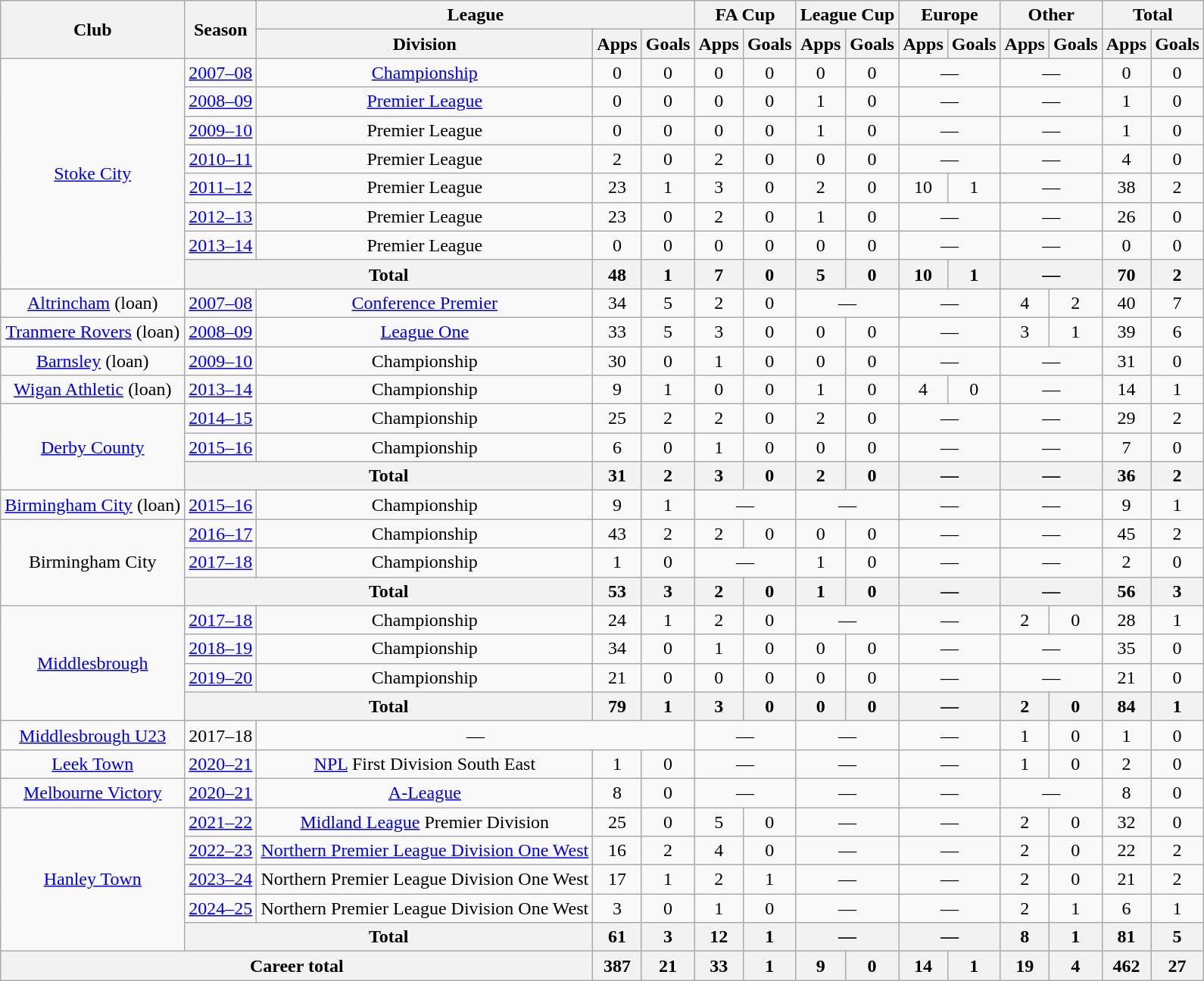<table class="wikitable" style="text-align: center;">
<tr>
<th rowspan=2>Club</th>
<th rowspan=2>Season</th>
<th colspan=3>League</th>
<th colspan=2>FA Cup</th>
<th colspan=2>League Cup</th>
<th colspan="2">Europe</th>
<th colspan=2>Other</th>
<th colspan=2>Total</th>
</tr>
<tr>
<th>Division</th>
<th>Apps</th>
<th>Goals</th>
<th>Apps</th>
<th>Goals</th>
<th>Apps</th>
<th>Goals</th>
<th>Apps</th>
<th>Goals</th>
<th>Apps</th>
<th>Goals</th>
<th>Apps</th>
<th>Goals</th>
</tr>
<tr>
<td rowspan=8><a href='#'>Stoke City</a></td>
<td><a href='#'>2007–08</a></td>
<td><a href='#'>Championship</a></td>
<td>0</td>
<td>0</td>
<td>0</td>
<td>0</td>
<td>0</td>
<td>0</td>
<td colspan="2">—</td>
<td colspan="2">—</td>
<td>0</td>
<td>0</td>
</tr>
<tr>
<td><a href='#'>2008–09</a></td>
<td><a href='#'>Premier League</a></td>
<td>0</td>
<td>0</td>
<td>0</td>
<td>0</td>
<td>1</td>
<td>0</td>
<td colspan="2">—</td>
<td colspan="2">—</td>
<td>1</td>
<td>0</td>
</tr>
<tr>
<td><a href='#'>2009–10</a></td>
<td>Premier League</td>
<td>0</td>
<td>0</td>
<td>0</td>
<td>0</td>
<td>1</td>
<td>0</td>
<td colspan="2">—</td>
<td colspan="2">—</td>
<td>1</td>
<td>0</td>
</tr>
<tr>
<td><a href='#'>2010–11</a></td>
<td>Premier League</td>
<td>2</td>
<td>0</td>
<td>2</td>
<td>0</td>
<td>0</td>
<td>0</td>
<td colspan="2">—</td>
<td colspan="2">—</td>
<td>4</td>
<td>0</td>
</tr>
<tr>
<td><a href='#'>2011–12</a></td>
<td>Premier League</td>
<td>23</td>
<td>1</td>
<td>3</td>
<td>0</td>
<td>2</td>
<td>0</td>
<td>10</td>
<td>1</td>
<td colspan="2">—</td>
<td>38</td>
<td>2</td>
</tr>
<tr>
<td><a href='#'>2012–13</a></td>
<td>Premier League</td>
<td>23</td>
<td>0</td>
<td>2</td>
<td>0</td>
<td>1</td>
<td>0</td>
<td colspan="2">—</td>
<td colspan="2">—</td>
<td>26</td>
<td>0</td>
</tr>
<tr>
<td><a href='#'>2013–14</a></td>
<td>Premier League</td>
<td>0</td>
<td>0</td>
<td>0</td>
<td>0</td>
<td>0</td>
<td>0</td>
<td colspan="2">—</td>
<td colspan="2">—</td>
<td>0</td>
<td>0</td>
</tr>
<tr>
<th colspan=2>Total</th>
<th>48</th>
<th>1</th>
<th>7</th>
<th>0</th>
<th>5</th>
<th>0</th>
<th>10</th>
<th>1</th>
<th colspan="2">—</th>
<th>70</th>
<th>2</th>
</tr>
<tr>
<td><a href='#'>Altrincham</a> (loan)</td>
<td><a href='#'>2007–08</a></td>
<td><a href='#'>Conference Premier</a></td>
<td>34</td>
<td>5</td>
<td>2</td>
<td>0</td>
<td colspan="2">—</td>
<td colspan="2">—</td>
<td>4</td>
<td>2</td>
<td>40</td>
<td>7</td>
</tr>
<tr>
<td><a href='#'>Tranmere Rovers</a> (loan)</td>
<td><a href='#'>2008–09</a></td>
<td><a href='#'>League One</a></td>
<td>33</td>
<td>5</td>
<td>3</td>
<td>0</td>
<td>0</td>
<td>0</td>
<td colspan="2">—</td>
<td>3</td>
<td>1</td>
<td>39</td>
<td>6</td>
</tr>
<tr>
<td><a href='#'>Barnsley</a> (loan)</td>
<td><a href='#'>2009–10</a></td>
<td>Championship</td>
<td>30</td>
<td>0</td>
<td>1</td>
<td>0</td>
<td>0</td>
<td>0</td>
<td colspan="2">—</td>
<td colspan="2">—</td>
<td>31</td>
<td>0</td>
</tr>
<tr>
<td><a href='#'>Wigan Athletic</a> (loan)</td>
<td><a href='#'>2013–14</a></td>
<td>Championship</td>
<td>9</td>
<td>1</td>
<td>0</td>
<td>0</td>
<td>1</td>
<td>0</td>
<td>4</td>
<td>0</td>
<td colspan="2">—</td>
<td>14</td>
<td>1</td>
</tr>
<tr>
<td rowspan=3><a href='#'>Derby County</a></td>
<td><a href='#'>2014–15</a></td>
<td>Championship</td>
<td>25</td>
<td>2</td>
<td>2</td>
<td>0</td>
<td>2</td>
<td>0</td>
<td colspan="2">—</td>
<td colspan="2">—</td>
<td>29</td>
<td>2</td>
</tr>
<tr>
<td><a href='#'>2015–16</a></td>
<td>Championship</td>
<td>6</td>
<td>0</td>
<td>1</td>
<td>0</td>
<td>0</td>
<td>0</td>
<td colspan="2">—</td>
<td colspan="2">—</td>
<td>7</td>
<td>0</td>
</tr>
<tr>
<th colspan=2>Total</th>
<th>31</th>
<th>2</th>
<th>3</th>
<th>0</th>
<th>2</th>
<th>0</th>
<th colspan="2">—</th>
<th colspan="2">—</th>
<th>36</th>
<th>2</th>
</tr>
<tr>
<td><a href='#'>Birmingham City</a> (loan)</td>
<td><a href='#'>2015–16</a></td>
<td>Championship</td>
<td>9</td>
<td>1</td>
<td colspan="2">—</td>
<td colspan="2">—</td>
<td colspan="2">—</td>
<td colspan="2">—</td>
<td>9</td>
<td>1</td>
</tr>
<tr>
<td rowspan=3>Birmingham City</td>
<td><a href='#'>2016–17</a></td>
<td>Championship</td>
<td>43</td>
<td>2</td>
<td>2</td>
<td>0</td>
<td>0</td>
<td>0</td>
<td colspan="2">—</td>
<td colspan="2">—</td>
<td>45</td>
<td>2</td>
</tr>
<tr>
<td><a href='#'>2017–18</a></td>
<td>Championship</td>
<td>1</td>
<td>0</td>
<td colspan="2">—</td>
<td>1</td>
<td>0</td>
<td colspan="2">—</td>
<td colspan="2">—</td>
<td>2</td>
<td>0</td>
</tr>
<tr>
<th colspan=2>Total</th>
<th>53</th>
<th>3</th>
<th>2</th>
<th>0</th>
<th>1</th>
<th>0</th>
<th colspan="2">—</th>
<th colspan="2">—</th>
<th>56</th>
<th>3</th>
</tr>
<tr>
<td rowspan=4><a href='#'>Middlesbrough</a></td>
<td><a href='#'>2017–18</a></td>
<td>Championship</td>
<td>24</td>
<td>1</td>
<td>2</td>
<td>0</td>
<td colspan=2>—</td>
<td colspan="2">—</td>
<td>2</td>
<td>0</td>
<td>28</td>
<td>1</td>
</tr>
<tr>
<td><a href='#'>2018–19</a></td>
<td>Championship</td>
<td>34</td>
<td>0</td>
<td>1</td>
<td>0</td>
<td>0</td>
<td>0</td>
<td colspan="2">—</td>
<td colspan="2">—</td>
<td>35</td>
<td>0</td>
</tr>
<tr>
<td><a href='#'>2019–20</a></td>
<td>Championship</td>
<td>21</td>
<td>0</td>
<td>0</td>
<td>0</td>
<td>0</td>
<td>0</td>
<td colspan="2">—</td>
<td colspan="2">—</td>
<td>21</td>
<td>0</td>
</tr>
<tr>
<th colspan=2>Total</th>
<th>79</th>
<th>1</th>
<th>3</th>
<th>0</th>
<th>0</th>
<th>0</th>
<th colspan="2">—</th>
<th>2</th>
<th>0</th>
<th>84</th>
<th>1</th>
</tr>
<tr>
<td><a href='#'>Middlesbrough U23</a></td>
<td>2017–18</td>
<td colspan="3">—</td>
<td colspan="2">—</td>
<td colspan="2">—</td>
<td colspan="2">—</td>
<td>1</td>
<td>0</td>
<td>1</td>
<td>0</td>
</tr>
<tr>
<td><a href='#'>Leek Town</a></td>
<td><a href='#'>2020–21</a></td>
<td><a href='#'>NPL</a> First Division South East</td>
<td>1</td>
<td>0</td>
<td colspan="2">—</td>
<td colspan="2">—</td>
<td colspan="2">—</td>
<td>1</td>
<td>0</td>
<td>2</td>
<td>0</td>
</tr>
<tr>
<td><a href='#'>Melbourne Victory</a></td>
<td><a href='#'>2020–21</a></td>
<td><a href='#'>A-League</a></td>
<td>8</td>
<td>0</td>
<td colspan="2">—</td>
<td colspan="2">—</td>
<td colspan="2">—</td>
<td colspan="2">—</td>
<td>8</td>
<td>0</td>
</tr>
<tr>
<td rowspan=5><a href='#'>Hanley Town</a></td>
<td><a href='#'>2021–22</a></td>
<td><a href='#'>Midland League</a> Premier Division</td>
<td>25</td>
<td>0</td>
<td>5</td>
<td>0</td>
<td colspan=2>—</td>
<td colspan=2>—</td>
<td>2</td>
<td>0</td>
<td>32</td>
<td>0</td>
</tr>
<tr>
<td><a href='#'>2022–23</a></td>
<td><a href='#'>Northern Premier League Division One West</a></td>
<td>16</td>
<td>2</td>
<td>4</td>
<td>0</td>
<td colspan=2>—</td>
<td colspan=2>—</td>
<td>2</td>
<td>0</td>
<td>22</td>
<td>2</td>
</tr>
<tr>
<td><a href='#'>2023–24</a></td>
<td>Northern Premier League Division One West</td>
<td>17</td>
<td>1</td>
<td>2</td>
<td>1</td>
<td colspan="2">—</td>
<td colspan="2">—</td>
<td>2</td>
<td>0</td>
<td>21</td>
<td>2</td>
</tr>
<tr>
<td><a href='#'>2024–25</a></td>
<td>Northern Premier League Division One West</td>
<td>3</td>
<td>0</td>
<td>1</td>
<td>0</td>
<td colspan="2">—</td>
<td colspan="2">—</td>
<td>2</td>
<td>1</td>
<td>6</td>
<td>1</td>
</tr>
<tr>
<th colspan=2>Total</th>
<th>61</th>
<th>3</th>
<th>12</th>
<th>1</th>
<th colspan="2">—</th>
<th colspan="2">—</th>
<th>8</th>
<th>1</th>
<th>81</th>
<th>5</th>
</tr>
<tr>
<th colspan="3">Career total</th>
<th>387</th>
<th>21</th>
<th>33</th>
<th>1</th>
<th>9</th>
<th>0</th>
<th>14</th>
<th>1</th>
<th>19</th>
<th>4</th>
<th>462</th>
<th>27</th>
</tr>
</table>
